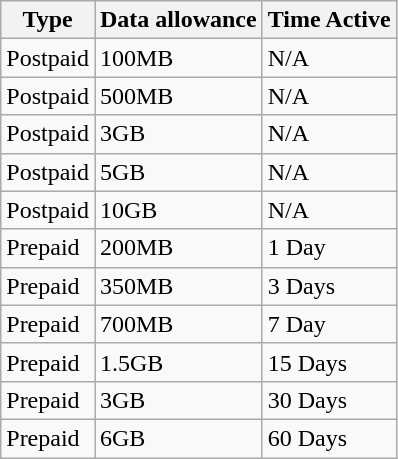<table class="wikitable">
<tr>
<th>Type</th>
<th>Data allowance</th>
<th>Time Active</th>
</tr>
<tr>
<td>Postpaid</td>
<td>100MB</td>
<td>N/A</td>
</tr>
<tr>
<td>Postpaid</td>
<td>500MB</td>
<td>N/A</td>
</tr>
<tr>
<td>Postpaid</td>
<td>3GB</td>
<td>N/A</td>
</tr>
<tr>
<td>Postpaid</td>
<td>5GB</td>
<td>N/A</td>
</tr>
<tr>
<td>Postpaid</td>
<td>10GB</td>
<td>N/A</td>
</tr>
<tr>
<td>Prepaid</td>
<td>200MB</td>
<td>1 Day</td>
</tr>
<tr>
<td>Prepaid</td>
<td>350MB</td>
<td>3 Days</td>
</tr>
<tr>
<td>Prepaid</td>
<td>700MB</td>
<td>7 Day</td>
</tr>
<tr>
<td>Prepaid</td>
<td>1.5GB</td>
<td>15 Days</td>
</tr>
<tr>
<td>Prepaid</td>
<td>3GB</td>
<td>30 Days</td>
</tr>
<tr>
<td>Prepaid</td>
<td>6GB</td>
<td>60 Days</td>
</tr>
</table>
